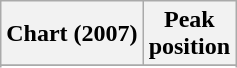<table class="wikitable sortable plainrowheaders">
<tr>
<th scope="col">Chart (2007)</th>
<th scope="col">Peak<br>position</th>
</tr>
<tr>
</tr>
<tr>
</tr>
<tr>
</tr>
<tr>
</tr>
<tr>
</tr>
<tr>
</tr>
</table>
